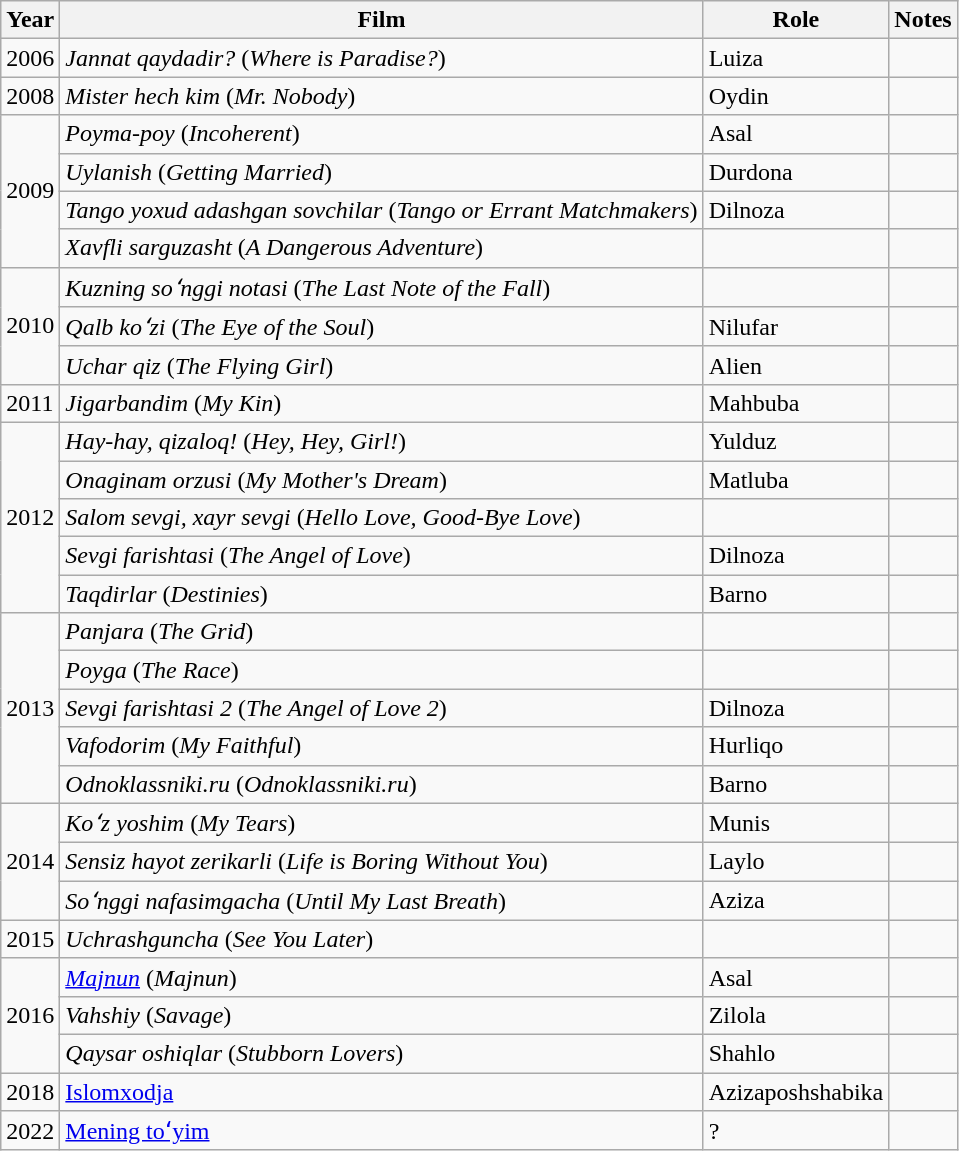<table class="wikitable sortable">
<tr>
<th>Year</th>
<th>Film</th>
<th>Role</th>
<th class = "unsortable">Notes</th>
</tr>
<tr>
<td rowspan=1>2006</td>
<td><em>Jannat qaydadir?</em> (<em>Where is Paradise?</em>)</td>
<td>Luiza</td>
<td></td>
</tr>
<tr>
<td rowspan=1>2008</td>
<td><em>Mister hech kim</em> (<em>Mr. Nobody</em>)</td>
<td>Oydin</td>
<td></td>
</tr>
<tr>
<td rowspan="4">2009</td>
<td><em>Poyma-poy</em> (<em>Incoherent</em>)</td>
<td>Asal</td>
<td></td>
</tr>
<tr>
<td><em>Uylanish</em> (<em>Getting Married</em>)</td>
<td>Durdona</td>
<td></td>
</tr>
<tr>
<td><em>Tango yoxud adashgan sovchilar</em> (<em>Tango or Errant Matchmakers</em>)</td>
<td>Dilnoza</td>
<td></td>
</tr>
<tr>
<td><em>Xavfli sarguzasht</em> (<em>A Dangerous Adventure</em>)</td>
<td></td>
<td></td>
</tr>
<tr>
<td rowspan=3>2010</td>
<td><em>Kuzning soʻnggi notasi</em> (<em>The Last Note of the Fall</em>)</td>
<td></td>
<td></td>
</tr>
<tr>
<td><em>Qalb koʻzi</em> (<em>The Eye of the Soul</em>)</td>
<td>Nilufar</td>
<td></td>
</tr>
<tr>
<td><em>Uchar qiz</em> (<em>The Flying Girl</em>)</td>
<td>Alien</td>
<td></td>
</tr>
<tr>
<td rowspan=1>2011</td>
<td><em>Jigarbandim</em> (<em>My Kin</em>)</td>
<td>Mahbuba</td>
<td></td>
</tr>
<tr>
<td rowspan=5>2012</td>
<td><em>Hay-hay, qizaloq!</em> (<em>Hey, Hey, Girl!</em>)</td>
<td>Yulduz</td>
<td></td>
</tr>
<tr>
<td><em>Onaginam orzusi</em> (<em>My Mother's Dream</em>)</td>
<td>Matluba</td>
<td></td>
</tr>
<tr>
<td><em>Salom sevgi, xayr sevgi</em> (<em>Hello Love, Good-Bye Love</em>)</td>
<td></td>
<td></td>
</tr>
<tr>
<td><em>Sevgi farishtasi</em> (<em>The Angel of Love</em>)</td>
<td>Dilnoza</td>
<td></td>
</tr>
<tr>
<td><em>Taqdirlar</em> (<em>Destinies</em>)</td>
<td>Barno</td>
<td></td>
</tr>
<tr>
<td rowspan=5>2013</td>
<td><em>Panjara</em> (<em>The Grid</em>)</td>
<td></td>
<td></td>
</tr>
<tr>
<td><em>Poyga</em> (<em>The Race</em>)</td>
<td></td>
<td></td>
</tr>
<tr>
<td><em>Sevgi farishtasi 2</em> (<em>The Angel of Love 2</em>)</td>
<td>Dilnoza</td>
<td></td>
</tr>
<tr>
<td><em>Vafodorim</em> (<em>My Faithful</em>)</td>
<td>Hurliqo</td>
<td></td>
</tr>
<tr>
<td><em>Odnoklassniki.ru</em> (<em>Odnoklassniki.ru</em>)</td>
<td>Barno</td>
<td></td>
</tr>
<tr>
<td rowspan=3>2014</td>
<td><em>Koʻz yoshim</em> (<em>My Tears</em>)</td>
<td>Munis</td>
<td></td>
</tr>
<tr>
<td><em>Sensiz hayot zerikarli</em> (<em>Life is Boring Without You</em>)</td>
<td>Laylo</td>
<td></td>
</tr>
<tr>
<td><em>Soʻnggi nafasimgacha</em> (<em>Until My Last Breath</em>)</td>
<td>Aziza</td>
<td></td>
</tr>
<tr>
<td rowspan=1>2015</td>
<td><em>Uchrashguncha</em> (<em>See You Later</em>)</td>
<td></td>
<td></td>
</tr>
<tr>
<td rowspan="3">2016</td>
<td><em><a href='#'>Majnun</a></em> (<em>Majnun</em>)</td>
<td>Asal</td>
<td></td>
</tr>
<tr>
<td><em>Vahshiy</em> (<em>Savage</em>)</td>
<td>Zilola</td>
<td></td>
</tr>
<tr>
<td><em>Qaysar oshiqlar</em> (<em>Stubborn Lovers</em>)</td>
<td>Shahlo</td>
<td></td>
</tr>
<tr>
<td>2018</td>
<td><a href='#'>Islomxodja</a></td>
<td>Azizaposhshabika</td>
<td></td>
</tr>
<tr>
<td>2022</td>
<td><a href='#'>Mening toʻyim</a></td>
<td>?</td>
<td></td>
</tr>
</table>
